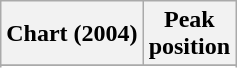<table class="wikitable sortable plainrowheaders">
<tr>
<th>Chart (2004)</th>
<th>Peak<br>position</th>
</tr>
<tr>
</tr>
<tr>
</tr>
<tr>
</tr>
</table>
